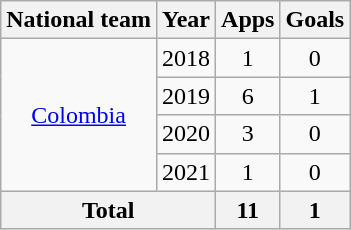<table class=wikitable style=text-align:center>
<tr>
<th>National team</th>
<th>Year</th>
<th>Apps</th>
<th>Goals</th>
</tr>
<tr>
<td rowspan="4"><a href='#'>Colombia</a></td>
<td>2018</td>
<td>1</td>
<td>0</td>
</tr>
<tr>
<td>2019</td>
<td>6</td>
<td>1</td>
</tr>
<tr>
<td>2020</td>
<td>3</td>
<td>0</td>
</tr>
<tr>
<td>2021</td>
<td>1</td>
<td>0</td>
</tr>
<tr>
<th colspan="2">Total</th>
<th>11</th>
<th>1</th>
</tr>
</table>
